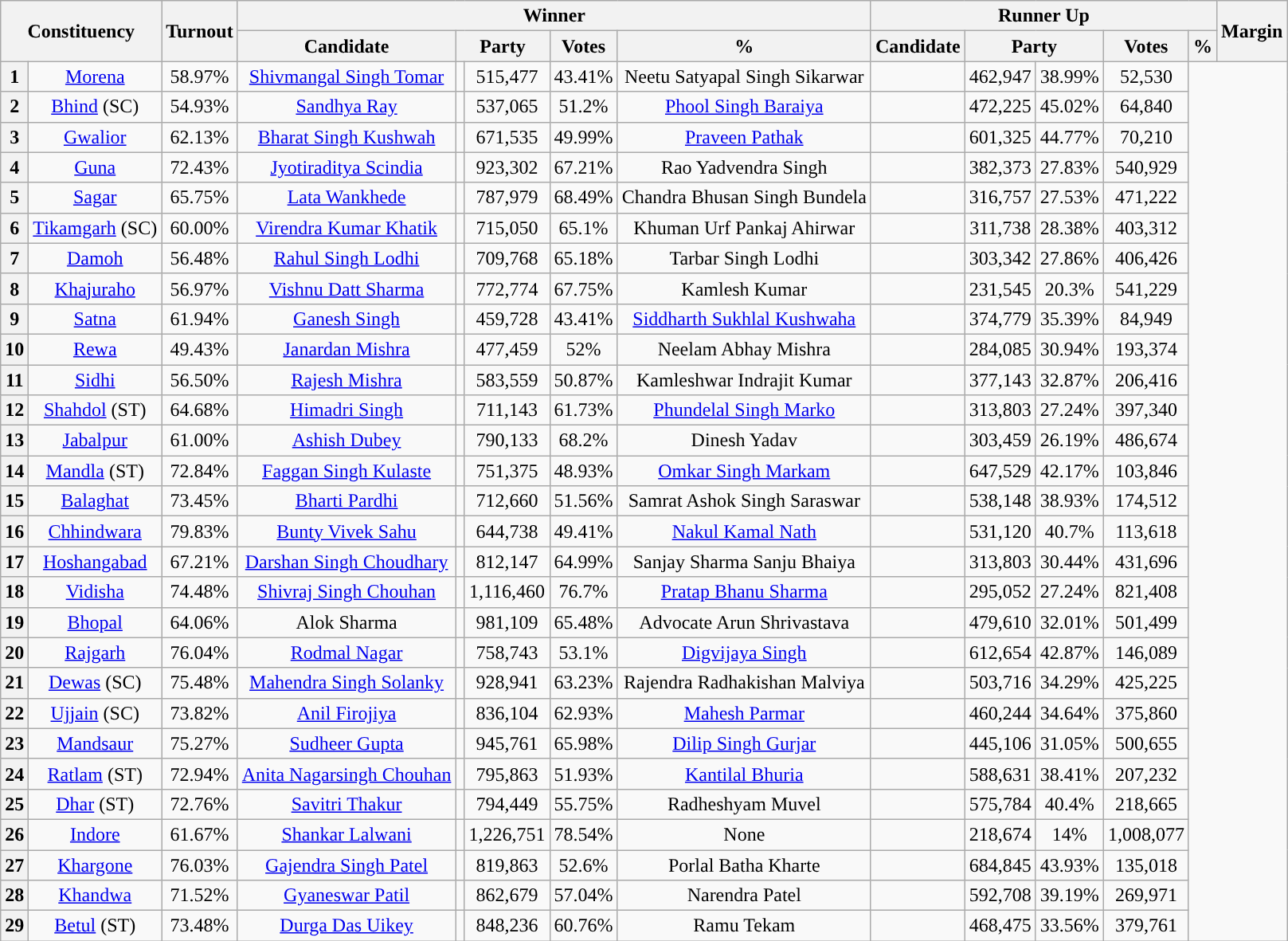<table class="wikitable sortable" style="text-align:center;">
<tr>
<th colspan="2" rowspan="2">Constituency</th>
<th rowspan="2">Turnout</th>
<th colspan="5">Winner</th>
<th colspan="5">Runner Up</th>
<th rowspan="2">Margin</th>
</tr>
<tr>
<th>Candidate</th>
<th colspan="2">Party</th>
<th>Votes</th>
<th>%</th>
<th>Candidate</th>
<th colspan="2">Party</th>
<th>Votes</th>
<th>%</th>
</tr>
<tr>
<th>1</th>
<td><a href='#'>Morena</a></td>
<td>58.97%</td>
<td><a href='#'>Shivmangal Singh Tomar</a></td>
<td></td>
<td>515,477</td>
<td>43.41%</td>
<td>Neetu Satyapal Singh Sikarwar</td>
<td></td>
<td>462,947</td>
<td>38.99%</td>
<td style="background:">52,530</td>
</tr>
<tr>
<th>2</th>
<td><a href='#'>Bhind</a> (SC)</td>
<td>54.93%</td>
<td><a href='#'>Sandhya Ray</a></td>
<td></td>
<td>537,065</td>
<td>51.2%</td>
<td><a href='#'>Phool Singh Baraiya</a></td>
<td></td>
<td>472,225</td>
<td>45.02%</td>
<td style="background:">64,840</td>
</tr>
<tr>
<th>3</th>
<td><a href='#'>Gwalior</a></td>
<td>62.13%</td>
<td><a href='#'>Bharat Singh Kushwah</a></td>
<td></td>
<td>671,535</td>
<td>49.99%</td>
<td><a href='#'>Praveen Pathak</a></td>
<td></td>
<td>601,325</td>
<td>44.77%</td>
<td style="background:">70,210</td>
</tr>
<tr>
<th>4</th>
<td><a href='#'>Guna</a></td>
<td>72.43%</td>
<td><a href='#'>Jyotiraditya Scindia</a></td>
<td></td>
<td>923,302</td>
<td>67.21%</td>
<td>Rao Yadvendra Singh</td>
<td></td>
<td>382,373</td>
<td>27.83%</td>
<td style="background:">540,929</td>
</tr>
<tr>
<th>5</th>
<td><a href='#'>Sagar</a></td>
<td>65.75%</td>
<td><a href='#'>Lata Wankhede</a></td>
<td></td>
<td>787,979</td>
<td>68.49%</td>
<td>Chandra Bhusan Singh Bundela</td>
<td></td>
<td>316,757</td>
<td>27.53%</td>
<td style="background:">471,222</td>
</tr>
<tr>
<th>6</th>
<td><a href='#'>Tikamgarh</a> (SC)</td>
<td>60.00%</td>
<td><a href='#'>Virendra Kumar Khatik</a></td>
<td></td>
<td>715,050</td>
<td>65.1%</td>
<td>Khuman Urf Pankaj Ahirwar</td>
<td></td>
<td>311,738</td>
<td>28.38%</td>
<td style="background:">403,312</td>
</tr>
<tr>
<th>7</th>
<td><a href='#'>Damoh</a></td>
<td>56.48%</td>
<td><a href='#'>Rahul Singh Lodhi</a></td>
<td></td>
<td>709,768</td>
<td>65.18%</td>
<td>Tarbar Singh Lodhi</td>
<td></td>
<td>303,342</td>
<td>27.86%</td>
<td style="background:">406,426</td>
</tr>
<tr>
<th>8</th>
<td><a href='#'>Khajuraho</a></td>
<td>56.97%</td>
<td><a href='#'>Vishnu Datt Sharma</a></td>
<td></td>
<td>772,774</td>
<td>67.75%</td>
<td>Kamlesh Kumar</td>
<td></td>
<td>231,545</td>
<td>20.3%</td>
<td style="background:">541,229</td>
</tr>
<tr>
<th>9</th>
<td><a href='#'>Satna</a></td>
<td>61.94%</td>
<td><a href='#'>Ganesh Singh</a></td>
<td></td>
<td>459,728</td>
<td>43.41%</td>
<td><a href='#'>Siddharth Sukhlal Kushwaha</a></td>
<td></td>
<td>374,779</td>
<td>35.39%</td>
<td style="background:">84,949</td>
</tr>
<tr>
<th>10</th>
<td><a href='#'>Rewa</a></td>
<td>49.43%</td>
<td><a href='#'>Janardan Mishra</a></td>
<td></td>
<td>477,459</td>
<td>52%</td>
<td>Neelam Abhay Mishra</td>
<td></td>
<td>284,085</td>
<td>30.94%</td>
<td style="background:">193,374</td>
</tr>
<tr>
<th>11</th>
<td><a href='#'>Sidhi</a></td>
<td>56.50%</td>
<td><a href='#'>Rajesh Mishra</a></td>
<td></td>
<td>583,559</td>
<td>50.87%</td>
<td>Kamleshwar Indrajit Kumar</td>
<td></td>
<td>377,143</td>
<td>32.87%</td>
<td style="background:">206,416</td>
</tr>
<tr>
<th>12</th>
<td><a href='#'>Shahdol</a> (ST)</td>
<td>64.68%</td>
<td><a href='#'>Himadri Singh</a></td>
<td></td>
<td>711,143</td>
<td>61.73%</td>
<td><a href='#'>Phundelal Singh Marko</a></td>
<td></td>
<td>313,803</td>
<td>27.24%</td>
<td style="background:">397,340</td>
</tr>
<tr>
<th>13</th>
<td><a href='#'>Jabalpur</a></td>
<td>61.00%</td>
<td><a href='#'>Ashish Dubey</a></td>
<td></td>
<td>790,133</td>
<td>68.2%</td>
<td>Dinesh Yadav</td>
<td></td>
<td>303,459</td>
<td>26.19%</td>
<td style="background:">486,674</td>
</tr>
<tr>
<th>14</th>
<td><a href='#'>Mandla</a> (ST)</td>
<td>72.84%</td>
<td><a href='#'>Faggan Singh Kulaste</a></td>
<td></td>
<td>751,375</td>
<td>48.93%</td>
<td><a href='#'>Omkar Singh Markam</a></td>
<td></td>
<td>647,529</td>
<td>42.17%</td>
<td style="background:">103,846</td>
</tr>
<tr>
<th>15</th>
<td><a href='#'>Balaghat</a></td>
<td>73.45%</td>
<td><a href='#'>Bharti Pardhi</a></td>
<td></td>
<td>712,660</td>
<td>51.56%</td>
<td>Samrat Ashok Singh Saraswar</td>
<td></td>
<td>538,148</td>
<td>38.93%</td>
<td style="background:">174,512</td>
</tr>
<tr>
<th>16</th>
<td><a href='#'>Chhindwara</a></td>
<td>79.83%</td>
<td><a href='#'>Bunty Vivek Sahu</a></td>
<td></td>
<td>644,738</td>
<td>49.41%</td>
<td><a href='#'>Nakul Kamal Nath</a></td>
<td></td>
<td>531,120</td>
<td>40.7%</td>
<td style="background:">113,618</td>
</tr>
<tr>
<th>17</th>
<td><a href='#'>Hoshangabad</a></td>
<td>67.21%</td>
<td><a href='#'>Darshan Singh Choudhary</a></td>
<td></td>
<td>812,147</td>
<td>64.99%</td>
<td>Sanjay Sharma Sanju Bhaiya</td>
<td></td>
<td>313,803</td>
<td>30.44%</td>
<td style="background:">431,696</td>
</tr>
<tr>
<th>18</th>
<td><a href='#'>Vidisha</a></td>
<td>74.48%</td>
<td><a href='#'>Shivraj Singh Chouhan</a></td>
<td></td>
<td>1,116,460</td>
<td>76.7%</td>
<td><a href='#'>Pratap Bhanu Sharma</a></td>
<td></td>
<td>295,052</td>
<td>27.24%</td>
<td style="background:">821,408</td>
</tr>
<tr>
<th>19</th>
<td><a href='#'>Bhopal</a></td>
<td>64.06%</td>
<td>Alok Sharma</td>
<td></td>
<td>981,109</td>
<td>65.48%</td>
<td>Advocate Arun Shrivastava</td>
<td></td>
<td>479,610</td>
<td>32.01%</td>
<td style="background:">501,499</td>
</tr>
<tr>
<th>20</th>
<td><a href='#'>Rajgarh</a></td>
<td>76.04%</td>
<td><a href='#'>Rodmal Nagar</a></td>
<td></td>
<td>758,743</td>
<td>53.1%</td>
<td><a href='#'>Digvijaya Singh</a></td>
<td></td>
<td>612,654</td>
<td>42.87%</td>
<td style="background:">146,089</td>
</tr>
<tr>
<th>21</th>
<td><a href='#'>Dewas</a> (SC)</td>
<td>75.48%</td>
<td><a href='#'>Mahendra Singh Solanky</a></td>
<td></td>
<td>928,941</td>
<td>63.23%</td>
<td>Rajendra Radhakishan Malviya</td>
<td></td>
<td>503,716</td>
<td>34.29%</td>
<td style="background:">425,225</td>
</tr>
<tr>
<th>22</th>
<td><a href='#'>Ujjain</a> (SC)</td>
<td>73.82%</td>
<td><a href='#'>Anil Firojiya</a></td>
<td></td>
<td>836,104</td>
<td>62.93%</td>
<td><a href='#'>Mahesh Parmar</a></td>
<td></td>
<td>460,244</td>
<td>34.64%</td>
<td style="background:">375,860</td>
</tr>
<tr>
<th>23</th>
<td><a href='#'>Mandsaur</a></td>
<td>75.27%</td>
<td><a href='#'>Sudheer Gupta</a></td>
<td></td>
<td>945,761</td>
<td>65.98%</td>
<td><a href='#'>Dilip Singh Gurjar</a></td>
<td></td>
<td>445,106</td>
<td>31.05%</td>
<td style="background:">500,655</td>
</tr>
<tr>
<th>24</th>
<td><a href='#'>Ratlam</a> (ST)</td>
<td>72.94%</td>
<td><a href='#'>Anita Nagarsingh Chouhan</a></td>
<td></td>
<td>795,863</td>
<td>51.93%</td>
<td><a href='#'>Kantilal Bhuria</a></td>
<td></td>
<td>588,631</td>
<td>38.41%</td>
<td style="background:">207,232</td>
</tr>
<tr>
<th>25</th>
<td><a href='#'>Dhar</a> (ST)</td>
<td>72.76%</td>
<td><a href='#'>Savitri Thakur</a></td>
<td></td>
<td>794,449</td>
<td>55.75%</td>
<td>Radheshyam Muvel</td>
<td></td>
<td>575,784</td>
<td>40.4%</td>
<td style="background:">218,665</td>
</tr>
<tr>
<th>26</th>
<td><a href='#'>Indore</a></td>
<td>61.67%</td>
<td><a href='#'>Shankar Lalwani</a></td>
<td></td>
<td>1,226,751</td>
<td>78.54%</td>
<td>None</td>
<td></td>
<td>218,674</td>
<td>14%</td>
<td style="background:">1,008,077</td>
</tr>
<tr>
<th>27</th>
<td><a href='#'>Khargone</a></td>
<td>76.03%</td>
<td><a href='#'>Gajendra Singh Patel</a></td>
<td></td>
<td>819,863</td>
<td>52.6%</td>
<td>Porlal Batha Kharte</td>
<td></td>
<td>684,845</td>
<td>43.93%</td>
<td style="background:">135,018</td>
</tr>
<tr>
<th>28</th>
<td><a href='#'>Khandwa</a></td>
<td>71.52%</td>
<td><a href='#'>Gyaneswar Patil</a></td>
<td></td>
<td>862,679</td>
<td>57.04%</td>
<td>Narendra Patel</td>
<td></td>
<td>592,708</td>
<td>39.19%</td>
<td style="background:">269,971</td>
</tr>
<tr>
<th>29</th>
<td><a href='#'>Betul</a> (ST)</td>
<td>73.48%</td>
<td><a href='#'>Durga Das Uikey</a></td>
<td></td>
<td>848,236</td>
<td>60.76%</td>
<td>Ramu Tekam</td>
<td></td>
<td>468,475</td>
<td>33.56%</td>
<td style="background:">379,761</td>
</tr>
</table>
